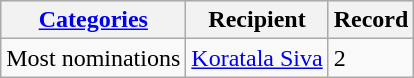<table class="wikitable sortable">
<tr style="background:#d1e4fd;">
<th><strong><a href='#'>Categories</a></strong></th>
<th>Recipient</th>
<th>Record</th>
</tr>
<tr>
<td>Most nominations</td>
<td><a href='#'>Koratala Siva</a></td>
<td>2</td>
</tr>
</table>
